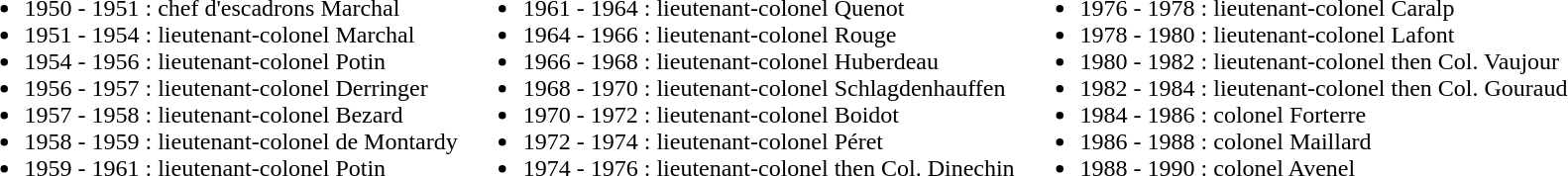<table>
<tr>
<td valign=top><br><ul><li>1950 - 1951 : chef d'escadrons Marchal</li><li>1951 - 1954 : lieutenant-colonel Marchal</li><li>1954 - 1956 : lieutenant-colonel  Potin</li><li>1956 - 1957 : lieutenant-colonel Derringer</li><li>1957 - 1958 : lieutenant-colonel Bezard</li><li>1958 - 1959 : lieutenant-colonel de Montardy</li><li>1959 - 1961 : lieutenant-colonel Potin</li></ul></td>
<td valign=top><br><ul><li>1961 - 1964 : lieutenant-colonel Quenot</li><li>1964 - 1966 : lieutenant-colonel Rouge</li><li>1966 - 1968 : lieutenant-colonel Huberdeau</li><li>1968 - 1970 : lieutenant-colonel Schlagdenhauffen</li><li>1970 - 1972 : lieutenant-colonel Boidot</li><li>1972 - 1974 : lieutenant-colonel Péret</li><li>1974 - 1976 : lieutenant-colonel then Col. Dinechin</li></ul></td>
<td valign=top><br><ul><li>1976 - 1978 : lieutenant-colonel Caralp</li><li>1978 - 1980 : lieutenant-colonel Lafont</li><li>1980 - 1982 : lieutenant-colonel then Col. Vaujour</li><li>1982 - 1984 : lieutenant-colonel then Col. Gouraud</li><li>1984 - 1986 : colonel Forterre</li><li>1986 - 1988 : colonel Maillard</li><li>1988 - 1990 : colonel Avenel</li></ul></td>
</tr>
</table>
